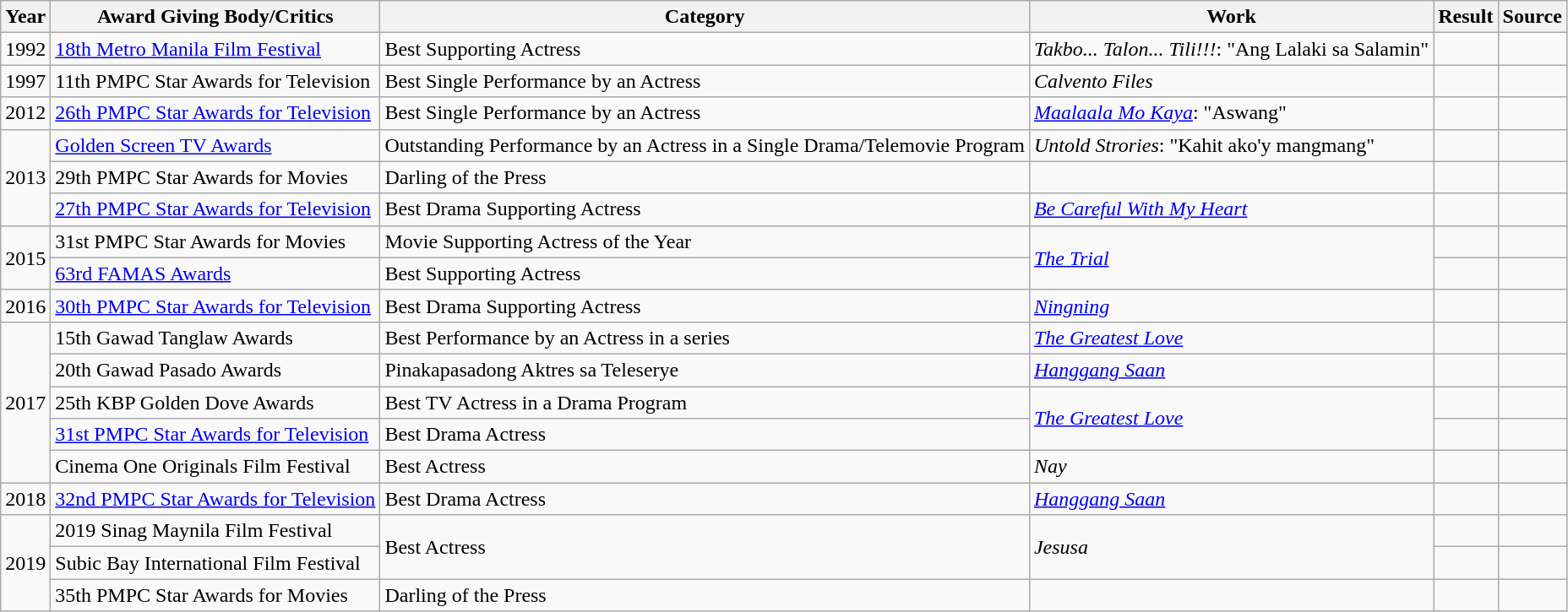<table class="wikitable">
<tr>
<th>Year</th>
<th>Award Giving Body/Critics</th>
<th>Category</th>
<th>Work</th>
<th>Result</th>
<th>Source </th>
</tr>
<tr>
<td>1992</td>
<td><a href='#'>18th Metro Manila Film Festival</a></td>
<td>Best Supporting Actress</td>
<td><em>Takbo... Talon... Tili!!!</em>: "Ang Lalaki sa Salamin"</td>
<td></td>
<td></td>
</tr>
<tr>
<td>1997</td>
<td>11th PMPC Star Awards for Television</td>
<td>Best Single Performance by an Actress</td>
<td><em>Calvento Files</em></td>
<td></td>
<td></td>
</tr>
<tr>
<td>2012</td>
<td><a href='#'>26th PMPC Star Awards for Television</a></td>
<td>Best Single Performance by an Actress</td>
<td><em><a href='#'>Maalaala Mo Kaya</a></em>: "Aswang"</td>
<td></td>
<td></td>
</tr>
<tr>
<td rowspan=3>2013</td>
<td><a href='#'>Golden Screen TV Awards</a></td>
<td>Outstanding Performance by an Actress in a Single Drama/Telemovie Program</td>
<td><em>Untold Strories</em>: "Kahit ako'y mangmang"</td>
<td></td>
<td></td>
</tr>
<tr>
<td>29th PMPC Star Awards for Movies</td>
<td>Darling of the Press</td>
<td></td>
<td></td>
<td></td>
</tr>
<tr>
<td><a href='#'>27th PMPC Star Awards for Television</a></td>
<td>Best Drama Supporting Actress</td>
<td><em><a href='#'>Be Careful With My Heart</a></em></td>
<td></td>
<td></td>
</tr>
<tr>
<td rowspan=2>2015</td>
<td>31st PMPC Star Awards for Movies</td>
<td>Movie Supporting Actress of the Year</td>
<td rowspan="2"><em><a href='#'>The Trial</a></em></td>
<td></td>
<td></td>
</tr>
<tr>
<td><a href='#'>63rd FAMAS Awards</a></td>
<td>Best Supporting Actress</td>
<td></td>
<td></td>
</tr>
<tr>
<td>2016</td>
<td><a href='#'>30th PMPC Star Awards for Television</a></td>
<td>Best Drama Supporting Actress</td>
<td><em><a href='#'>Ningning</a></em></td>
<td></td>
<td></td>
</tr>
<tr>
<td rowspan=5>2017</td>
<td>15th Gawad Tanglaw Awards</td>
<td>Best Performance by an Actress in a series</td>
<td><em><a href='#'>The Greatest Love</a></em></td>
<td></td>
<td></td>
</tr>
<tr>
<td>20th Gawad Pasado Awards</td>
<td>Pinakapasadong Aktres sa Teleserye</td>
<td><em><a href='#'>Hanggang Saan</a></em></td>
<td></td>
<td></td>
</tr>
<tr>
<td>25th KBP Golden Dove Awards</td>
<td>Best TV Actress in a Drama Program</td>
<td rowspan=2><em><a href='#'>The Greatest Love</a></em></td>
<td></td>
<td></td>
</tr>
<tr>
<td><a href='#'>31st PMPC Star Awards for Television</a></td>
<td>Best Drama Actress</td>
<td></td>
<td></td>
</tr>
<tr>
<td>Cinema One Originals Film Festival</td>
<td>Best Actress</td>
<td><em>Nay</em></td>
<td></td>
<td></td>
</tr>
<tr>
<td>2018</td>
<td><a href='#'>32nd PMPC Star Awards for Television</a></td>
<td>Best Drama Actress</td>
<td><em><a href='#'>Hanggang Saan</a></em></td>
<td></td>
<td></td>
</tr>
<tr>
<td rowspan=3>2019</td>
<td>2019 Sinag Maynila Film Festival</td>
<td rowspan="2">Best Actress</td>
<td rowspan="2"><em>Jesusa</em></td>
<td></td>
<td></td>
</tr>
<tr>
<td>Subic Bay International Film Festival</td>
<td></td>
<td></td>
</tr>
<tr>
<td>35th PMPC Star Awards for Movies</td>
<td>Darling of the Press</td>
<td></td>
<td></td>
<td></td>
</tr>
</table>
